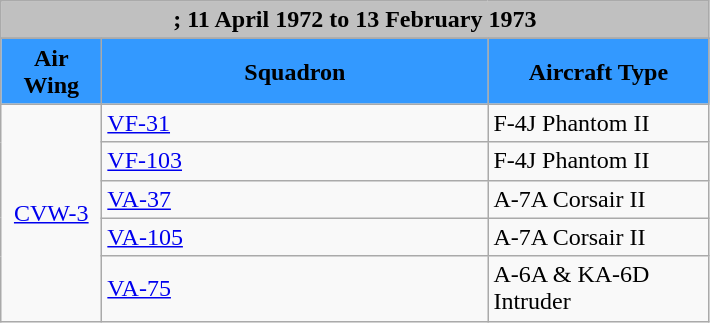<table class="wikitable">
<tr>
<td colspan="3" bgcolor=silver align=center><strong>; 11 April 1972 to 13 February 1973</strong></td>
</tr>
<tr>
</tr>
<tr style="background: #3399ff;">
<td scope="col" style="width:60px;"align=center><span><strong>Air Wing</strong></span></td>
<td scope="col" style="width:250px;"align=center><span><strong>Squadron</strong></span></td>
<td scope="col" style="width:140px;"align=center><span><strong>Aircraft Type</strong></span></td>
</tr>
<tr>
<td rowspan=5 align=center><a href='#'>CVW-3</a></td>
<td><a href='#'>VF-31</a></td>
<td>F-4J Phantom II</td>
</tr>
<tr>
<td><a href='#'>VF-103</a></td>
<td>F-4J Phantom II</td>
</tr>
<tr>
<td><a href='#'>VA-37</a></td>
<td>A-7A Corsair II</td>
</tr>
<tr>
<td><a href='#'>VA-105</a></td>
<td>A-7A Corsair II</td>
</tr>
<tr>
<td><a href='#'>VA-75</a></td>
<td>A-6A & KA-6D Intruder</td>
</tr>
</table>
